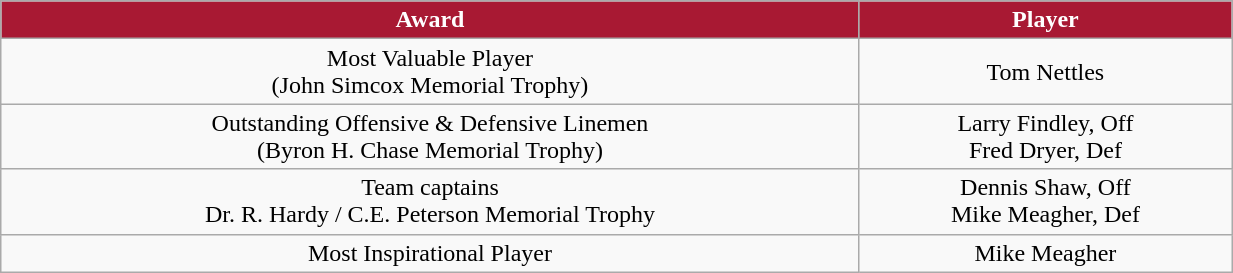<table class="wikitable" width="65%">
<tr>
<th style="background:#A81933;color:#FFFFFF;">Award</th>
<th style="background:#A81933;color:#FFFFFF;">Player</th>
</tr>
<tr align="center" bgcolor="">
<td>Most Valuable Player<br>(John Simcox Memorial Trophy)</td>
<td>Tom Nettles</td>
</tr>
<tr align="center" bgcolor="">
<td>Outstanding Offensive & Defensive Linemen<br>(Byron H. Chase Memorial Trophy)</td>
<td>Larry Findley, Off<br>Fred Dryer, Def</td>
</tr>
<tr align="center" bgcolor="">
<td>Team captains<br>Dr. R. Hardy / C.E. Peterson Memorial Trophy</td>
<td>Dennis Shaw, Off<br>Mike Meagher, Def</td>
</tr>
<tr align="center" bgcolor="">
<td>Most Inspirational Player</td>
<td>Mike Meagher</td>
</tr>
</table>
